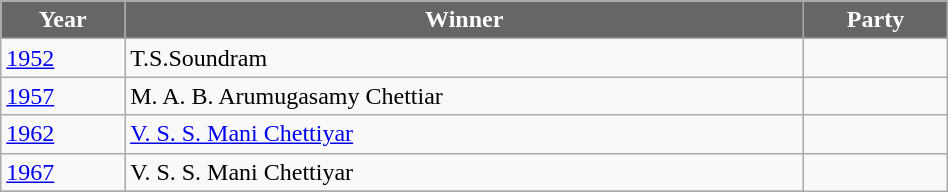<table class="wikitable sortable" width="50%">
<tr>
<th style="background-color:#666666; color:white">Year</th>
<th style="background-color:#666666; color:white">Winner</th>
<th style="background-color:#666666; color:white" colspan="2">Party</th>
</tr>
<tr>
<td><a href='#'>1952</a></td>
<td>T.S.Soundram</td>
<td></td>
</tr>
<tr>
<td><a href='#'>1957</a></td>
<td>M. A. B. Arumugasamy Chettiar</td>
</tr>
<tr>
<td><a href='#'>1962</a></td>
<td><a href='#'>V. S. S. Mani Chettiyar</a></td>
<td></td>
</tr>
<tr>
<td><a href='#'>1967</a></td>
<td>V. S. S. Mani Chettiyar</td>
</tr>
<tr>
</tr>
</table>
